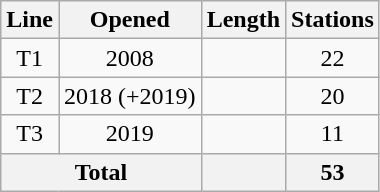<table class="wikitable">
<tr>
<th>Line</th>
<th>Opened</th>
<th>Length</th>
<th>Stations</th>
</tr>
<tr>
<td style="text-align:center">T1</td>
<td style="text-align:center">2008</td>
<td></td>
<td style="text-align:center">22</td>
</tr>
<tr>
<td style="text-align:center">T2</td>
<td style="text-align:center">2018 (+2019)</td>
<td></td>
<td style="text-align:center">20</td>
</tr>
<tr>
<td style="text-align:center">T3</td>
<td style="text-align:center">2019</td>
<td></td>
<td style="text-align:center">11</td>
</tr>
<tr>
<th colspan="2">Total</th>
<th></th>
<th>53</th>
</tr>
</table>
